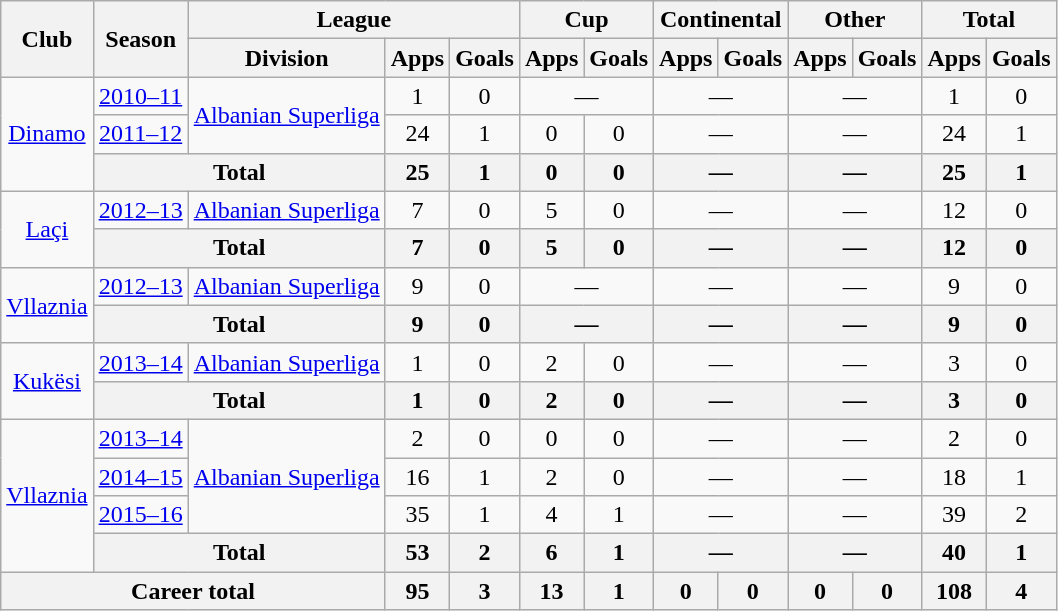<table class="wikitable" style="text-align:center">
<tr>
<th rowspan="2">Club</th>
<th rowspan="2">Season</th>
<th colspan="3">League</th>
<th colspan="2">Cup</th>
<th colspan="2">Continental</th>
<th colspan="2">Other</th>
<th colspan="2">Total</th>
</tr>
<tr>
<th>Division</th>
<th>Apps</th>
<th>Goals</th>
<th>Apps</th>
<th>Goals</th>
<th>Apps</th>
<th>Goals</th>
<th>Apps</th>
<th>Goals</th>
<th>Apps</th>
<th>Goals</th>
</tr>
<tr>
<td rowspan="3"><a href='#'>Dinamo</a></td>
<td><a href='#'>2010–11</a></td>
<td rowspan="2"><a href='#'>Albanian Superliga</a></td>
<td>1</td>
<td>0</td>
<td colspan="2">—</td>
<td colspan="2">—</td>
<td colspan="2">—</td>
<td>1</td>
<td>0</td>
</tr>
<tr>
<td><a href='#'>2011–12</a></td>
<td>24</td>
<td>1</td>
<td>0</td>
<td>0</td>
<td colspan="2">—</td>
<td colspan="2">—</td>
<td>24</td>
<td>1</td>
</tr>
<tr>
<th colspan="2">Total</th>
<th>25</th>
<th>1</th>
<th>0</th>
<th>0</th>
<th colspan="2">—</th>
<th colspan="2">—</th>
<th>25</th>
<th>1</th>
</tr>
<tr>
<td rowspan="2"><a href='#'>Laçi</a></td>
<td><a href='#'>2012–13</a></td>
<td rowspan="1"><a href='#'>Albanian Superliga</a></td>
<td>7</td>
<td>0</td>
<td>5</td>
<td>0</td>
<td colspan="2">—</td>
<td colspan="2">—</td>
<td>12</td>
<td>0</td>
</tr>
<tr>
<th colspan="2">Total</th>
<th>7</th>
<th>0</th>
<th>5</th>
<th>0</th>
<th colspan="2">—</th>
<th colspan="2">—</th>
<th>12</th>
<th>0</th>
</tr>
<tr>
<td rowspan="2"><a href='#'>Vllaznia</a></td>
<td><a href='#'>2012–13</a></td>
<td rowspan="1"><a href='#'>Albanian Superliga</a></td>
<td>9</td>
<td>0</td>
<td colspan="2">—</td>
<td colspan="2">—</td>
<td colspan="2">—</td>
<td>9</td>
<td>0</td>
</tr>
<tr>
<th colspan="2">Total</th>
<th>9</th>
<th>0</th>
<th colspan="2">—</th>
<th colspan="2">—</th>
<th colspan="2">—</th>
<th>9</th>
<th>0</th>
</tr>
<tr>
<td rowspan="2"><a href='#'>Kukësi</a></td>
<td><a href='#'>2013–14</a></td>
<td rowspan="1"><a href='#'>Albanian Superliga</a></td>
<td>1</td>
<td>0</td>
<td>2</td>
<td>0</td>
<td colspan="2">—</td>
<td colspan="2">—</td>
<td>3</td>
<td>0</td>
</tr>
<tr>
<th colspan="2">Total</th>
<th>1</th>
<th>0</th>
<th>2</th>
<th>0</th>
<th colspan="2">—</th>
<th colspan="2">—</th>
<th>3</th>
<th>0</th>
</tr>
<tr>
<td rowspan="4"><a href='#'>Vllaznia</a></td>
<td><a href='#'>2013–14</a></td>
<td rowspan="3"><a href='#'>Albanian Superliga</a></td>
<td>2</td>
<td>0</td>
<td>0</td>
<td>0</td>
<td colspan="2">—</td>
<td colspan="2">—</td>
<td>2</td>
<td>0</td>
</tr>
<tr>
<td><a href='#'>2014–15</a></td>
<td>16</td>
<td>1</td>
<td>2</td>
<td>0</td>
<td colspan="2">—</td>
<td colspan="2">—</td>
<td>18</td>
<td>1</td>
</tr>
<tr>
<td><a href='#'>2015–16</a></td>
<td>35</td>
<td>1</td>
<td>4</td>
<td>1</td>
<td colspan="2">—</td>
<td colspan="2">—</td>
<td>39</td>
<td>2</td>
</tr>
<tr>
<th colspan="2">Total</th>
<th>53</th>
<th>2</th>
<th>6</th>
<th>1</th>
<th colspan="2">—</th>
<th colspan="2">—</th>
<th>40</th>
<th>1</th>
</tr>
<tr>
<th colspan="3">Career total</th>
<th>95</th>
<th>3</th>
<th>13</th>
<th>1</th>
<th>0</th>
<th>0</th>
<th>0</th>
<th>0</th>
<th>108</th>
<th>4</th>
</tr>
</table>
